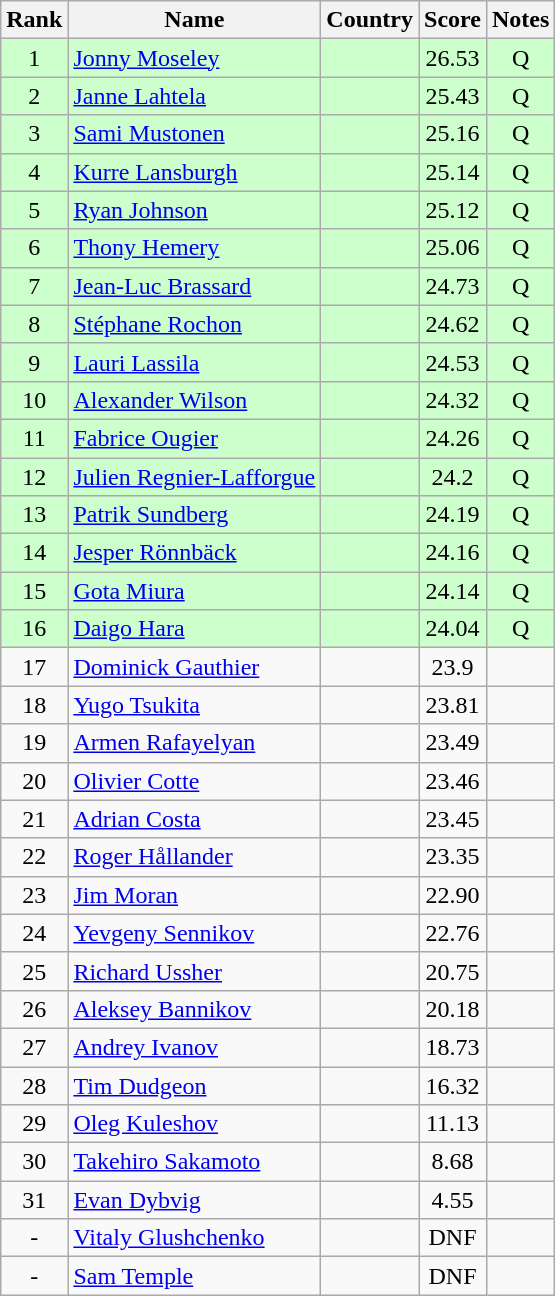<table class="wikitable sortable" style="text-align:center">
<tr>
<th>Rank</th>
<th>Name</th>
<th>Country</th>
<th>Score</th>
<th>Notes</th>
</tr>
<tr bgcolor="#ccffcc">
<td>1</td>
<td align=left><a href='#'>Jonny Moseley</a></td>
<td align=left></td>
<td>26.53</td>
<td>Q</td>
</tr>
<tr bgcolor=#ccffcc>
<td>2</td>
<td align=left><a href='#'>Janne Lahtela</a></td>
<td align=left></td>
<td>25.43</td>
<td>Q</td>
</tr>
<tr bgcolor=#ccffcc>
<td>3</td>
<td align=left><a href='#'>Sami Mustonen</a></td>
<td align=left></td>
<td>25.16</td>
<td>Q</td>
</tr>
<tr bgcolor=#ccffcc>
<td>4</td>
<td align=left><a href='#'>Kurre Lansburgh</a></td>
<td align=left></td>
<td>25.14</td>
<td>Q</td>
</tr>
<tr bgcolor=#ccffcc>
<td>5</td>
<td align=left><a href='#'>Ryan Johnson</a></td>
<td align=left></td>
<td>25.12</td>
<td>Q</td>
</tr>
<tr bgcolor=#ccffcc>
<td>6</td>
<td align=left><a href='#'>Thony Hemery</a></td>
<td align=left></td>
<td>25.06</td>
<td>Q</td>
</tr>
<tr bgcolor=#ccffcc>
<td>7</td>
<td align=left><a href='#'>Jean-Luc Brassard</a></td>
<td align=left></td>
<td>24.73</td>
<td>Q</td>
</tr>
<tr bgcolor=#ccffcc>
<td>8</td>
<td align=left><a href='#'>Stéphane Rochon</a></td>
<td align=left></td>
<td>24.62</td>
<td>Q</td>
</tr>
<tr bgcolor=#ccffcc>
<td>9</td>
<td align=left><a href='#'>Lauri Lassila</a></td>
<td align=left></td>
<td>24.53</td>
<td>Q</td>
</tr>
<tr bgcolor=#ccffcc>
<td>10</td>
<td align=left><a href='#'>Alexander Wilson</a></td>
<td align=left></td>
<td>24.32</td>
<td>Q</td>
</tr>
<tr bgcolor=#ccffcc>
<td>11</td>
<td align=left><a href='#'>Fabrice Ougier</a></td>
<td align=left></td>
<td>24.26</td>
<td>Q</td>
</tr>
<tr bgcolor=#ccffcc>
<td>12</td>
<td align=left><a href='#'>Julien Regnier-Lafforgue</a></td>
<td align=left></td>
<td>24.2</td>
<td>Q</td>
</tr>
<tr bgcolor=#ccffcc>
<td>13</td>
<td align=left><a href='#'>Patrik Sundberg</a></td>
<td align=left></td>
<td>24.19</td>
<td>Q</td>
</tr>
<tr bgcolor=#ccffcc>
<td>14</td>
<td align=left><a href='#'>Jesper Rönnbäck</a></td>
<td align=left></td>
<td>24.16</td>
<td>Q</td>
</tr>
<tr bgcolor=#ccffcc>
<td>15</td>
<td align=left><a href='#'>Gota Miura</a></td>
<td align=left></td>
<td>24.14</td>
<td>Q</td>
</tr>
<tr bgcolor=#ccffcc>
<td>16</td>
<td align=left><a href='#'>Daigo Hara</a></td>
<td align=left></td>
<td>24.04</td>
<td>Q</td>
</tr>
<tr>
<td>17</td>
<td align=left><a href='#'>Dominick Gauthier</a></td>
<td align=left></td>
<td>23.9</td>
<td></td>
</tr>
<tr>
<td>18</td>
<td align=left><a href='#'>Yugo Tsukita</a></td>
<td align=left></td>
<td>23.81</td>
<td></td>
</tr>
<tr>
<td>19</td>
<td align=left><a href='#'>Armen Rafayelyan</a></td>
<td align=left></td>
<td>23.49</td>
<td></td>
</tr>
<tr>
<td>20</td>
<td align=left><a href='#'>Olivier Cotte</a></td>
<td align=left></td>
<td>23.46</td>
<td></td>
</tr>
<tr>
<td>21</td>
<td align=left><a href='#'>Adrian Costa</a></td>
<td align=left></td>
<td>23.45</td>
<td></td>
</tr>
<tr>
<td>22</td>
<td align=left><a href='#'>Roger Hållander</a></td>
<td align=left></td>
<td>23.35</td>
<td></td>
</tr>
<tr>
<td>23</td>
<td align=left><a href='#'>Jim Moran</a></td>
<td align=left></td>
<td>22.90</td>
<td></td>
</tr>
<tr>
<td>24</td>
<td align=left><a href='#'>Yevgeny Sennikov</a></td>
<td align=left></td>
<td>22.76</td>
<td></td>
</tr>
<tr>
<td>25</td>
<td align=left><a href='#'>Richard Ussher</a></td>
<td align=left></td>
<td>20.75</td>
<td></td>
</tr>
<tr>
<td>26</td>
<td align=left><a href='#'>Aleksey Bannikov</a></td>
<td align=left></td>
<td>20.18</td>
<td></td>
</tr>
<tr>
<td>27</td>
<td align=left><a href='#'>Andrey Ivanov</a></td>
<td align=left></td>
<td>18.73</td>
<td></td>
</tr>
<tr>
<td>28</td>
<td align=left><a href='#'>Tim Dudgeon</a></td>
<td align=left></td>
<td>16.32</td>
<td></td>
</tr>
<tr>
<td>29</td>
<td align=left><a href='#'>Oleg Kuleshov</a></td>
<td align=left></td>
<td>11.13</td>
<td></td>
</tr>
<tr>
<td>30</td>
<td align=left><a href='#'>Takehiro Sakamoto</a></td>
<td align=left></td>
<td>8.68</td>
<td></td>
</tr>
<tr>
<td>31</td>
<td align=left><a href='#'>Evan Dybvig</a></td>
<td align=left></td>
<td>4.55</td>
<td></td>
</tr>
<tr>
<td>-</td>
<td align=left><a href='#'>Vitaly Glushchenko</a></td>
<td align=left></td>
<td>DNF</td>
<td></td>
</tr>
<tr>
<td>-</td>
<td align=left><a href='#'>Sam Temple</a></td>
<td align=left></td>
<td>DNF</td>
<td></td>
</tr>
</table>
